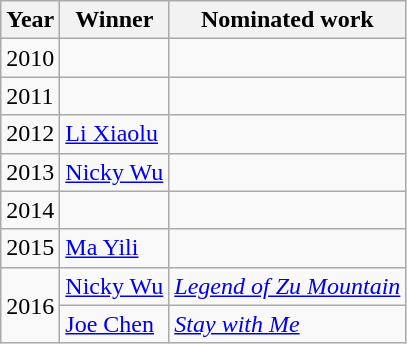<table class="wikitable">
<tr>
<th>Year</th>
<th>Winner</th>
<th>Nominated work</th>
</tr>
<tr>
<td>2010</td>
<td></td>
<td></td>
</tr>
<tr>
<td>2011</td>
<td></td>
<td></td>
</tr>
<tr>
<td>2012</td>
<td><a href='#'>Li Xiaolu</a></td>
<td></td>
</tr>
<tr>
<td>2013</td>
<td><a href='#'>Nicky Wu</a></td>
<td></td>
</tr>
<tr>
<td>2014</td>
<td></td>
<td></td>
</tr>
<tr>
<td>2015</td>
<td><a href='#'>Ma Yili</a></td>
<td></td>
</tr>
<tr>
<td rowspan=2>2016</td>
<td><a href='#'>Nicky Wu</a></td>
<td><em><a href='#'>Legend of Zu Mountain</a></em></td>
</tr>
<tr>
<td><a href='#'>Joe Chen</a></td>
<td><em><a href='#'>Stay with Me</a></em></td>
</tr>
</table>
